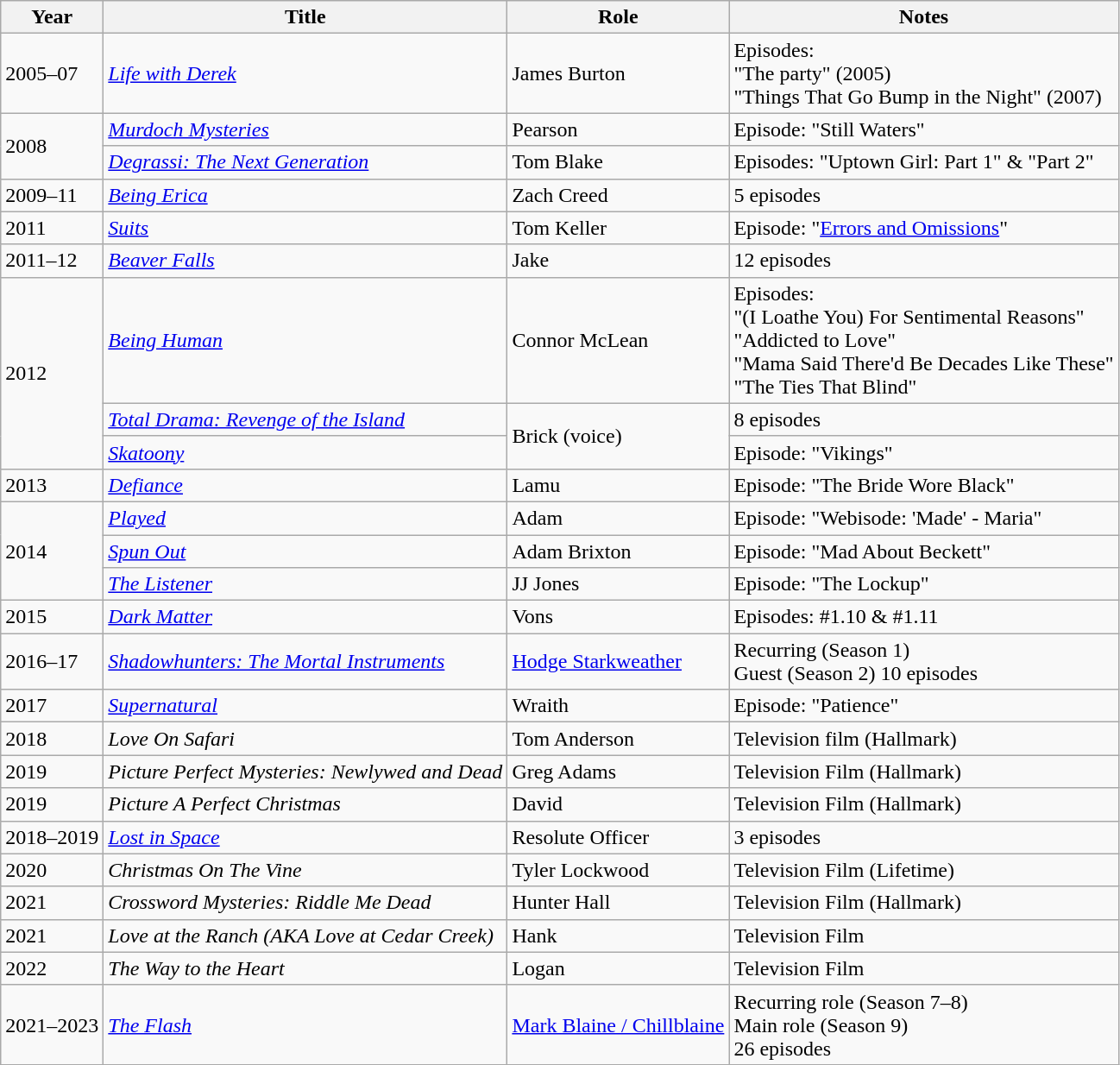<table class="wikitable sortable">
<tr>
<th>Year</th>
<th>Title</th>
<th>Role</th>
<th class="unsortable">Notes</th>
</tr>
<tr>
<td>2005–07</td>
<td><em><a href='#'>Life with Derek</a></em></td>
<td>James Burton</td>
<td>Episodes:<br>"The party" (2005)<br>"Things That Go Bump in the Night" (2007)</td>
</tr>
<tr>
<td rowspan=2>2008</td>
<td><em><a href='#'>Murdoch Mysteries</a></em></td>
<td>Pearson</td>
<td>Episode: "Still Waters"</td>
</tr>
<tr>
<td><em><a href='#'>Degrassi: The Next Generation</a></em></td>
<td>Tom Blake</td>
<td>Episodes: "Uptown Girl: Part 1" & "Part 2"</td>
</tr>
<tr>
<td>2009–11</td>
<td><em><a href='#'>Being Erica</a></em></td>
<td>Zach Creed</td>
<td>5 episodes</td>
</tr>
<tr>
<td>2011</td>
<td><em><a href='#'>Suits</a></em></td>
<td>Tom Keller</td>
<td>Episode: "<a href='#'>Errors and Omissions</a>"</td>
</tr>
<tr>
<td>2011–12</td>
<td><em><a href='#'>Beaver Falls</a></em></td>
<td>Jake</td>
<td>12 episodes</td>
</tr>
<tr>
<td rowspan=3>2012</td>
<td><em><a href='#'>Being Human</a></em></td>
<td>Connor McLean</td>
<td>Episodes:<br>"(I Loathe You) For Sentimental Reasons"<br>"Addicted to Love"<br>"Mama Said There'd Be Decades Like These"<br>"The Ties That Blind"</td>
</tr>
<tr>
<td><em><a href='#'>Total Drama: Revenge of the Island</a></em></td>
<td rowspan=2>Brick (voice)</td>
<td>8 episodes</td>
</tr>
<tr>
<td><em><a href='#'>Skatoony</a></em></td>
<td>Episode: "Vikings"</td>
</tr>
<tr>
<td>2013</td>
<td><em><a href='#'>Defiance</a></em></td>
<td>Lamu</td>
<td>Episode: "The Bride Wore Black"</td>
</tr>
<tr>
<td rowspan=3>2014</td>
<td><em><a href='#'>Played</a></em></td>
<td>Adam</td>
<td>Episode: "Webisode: 'Made' - Maria"</td>
</tr>
<tr>
<td><em><a href='#'>Spun Out</a></em></td>
<td>Adam Brixton</td>
<td>Episode: "Mad About Beckett"</td>
</tr>
<tr>
<td data-sort-value="Listener, The"><em><a href='#'>The Listener</a></em></td>
<td>JJ Jones</td>
<td>Episode: "The Lockup"</td>
</tr>
<tr>
<td>2015</td>
<td><em><a href='#'>Dark Matter</a></em></td>
<td>Vons</td>
<td>Episodes: #1.10 & #1.11</td>
</tr>
<tr>
<td>2016–17</td>
<td><em><a href='#'>Shadowhunters: The Mortal Instruments</a></em></td>
<td><a href='#'>Hodge Starkweather</a></td>
<td>Recurring (Season 1)<br>Guest (Season 2) 10 episodes</td>
</tr>
<tr>
<td>2017</td>
<td><em><a href='#'>Supernatural</a></em></td>
<td>Wraith</td>
<td>Episode: "Patience"</td>
</tr>
<tr>
<td>2018</td>
<td><em>Love On Safari</em></td>
<td>Tom Anderson</td>
<td>Television film (Hallmark)</td>
</tr>
<tr>
<td>2019</td>
<td><em>Picture Perfect Mysteries: Newlywed and Dead</em></td>
<td>Greg Adams</td>
<td>Television Film (Hallmark)</td>
</tr>
<tr>
<td>2019</td>
<td><em>Picture A Perfect Christmas</em></td>
<td>David</td>
<td>Television Film (Hallmark)</td>
</tr>
<tr>
<td>2018–2019</td>
<td><em><a href='#'>Lost in Space</a></em></td>
<td>Resolute Officer</td>
<td>3 episodes</td>
</tr>
<tr>
<td>2020</td>
<td><em>Christmas On The Vine</em></td>
<td>Tyler Lockwood</td>
<td>Television Film (Lifetime)</td>
</tr>
<tr>
<td>2021</td>
<td><em>Crossword Mysteries: Riddle Me Dead</em></td>
<td>Hunter Hall</td>
<td>Television Film (Hallmark)</td>
</tr>
<tr>
<td>2021</td>
<td><em>Love at the Ranch (AKA Love at Cedar Creek)</em></td>
<td>Hank</td>
<td>Television Film</td>
</tr>
<tr>
<td>2022</td>
<td data-sort-value="Way to the Heart, The"><em>The Way to the Heart</em></td>
<td>Logan</td>
<td>Television Film</td>
</tr>
<tr>
<td>2021–2023</td>
<td data-sort-value="Flash, The"><em><a href='#'>The Flash</a></em></td>
<td><a href='#'>Mark Blaine / Chillblaine</a></td>
<td>Recurring role (Season 7–8)<br>Main role (Season 9)<br>26 episodes</td>
</tr>
</table>
